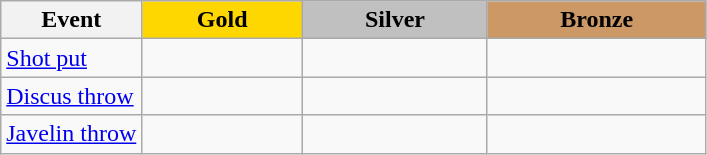<table class=wikitable style="font-size:100%">
<tr>
<th rowspan="1" width="20%">Event</th>
<th rowspan="1" style="background:gold;">Gold</th>
<th colspan="1" style="background:silver;">Silver</th>
<th colspan="1" style="background:#CC9966;">Bronze</th>
</tr>
<tr>
<td><a href='#'>Shot put</a><br></td>
<td></td>
<td></td>
<td></td>
</tr>
<tr>
<td><a href='#'>Discus throw</a><br></td>
<td></td>
<td></td>
<td></td>
</tr>
<tr>
<td><a href='#'>Javelin throw</a><br></td>
<td></td>
<td></td>
<td></td>
</tr>
</table>
